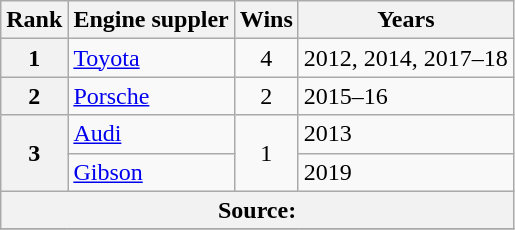<table class=wikitable>
<tr>
<th>Rank</th>
<th>Engine suppler</th>
<th>Wins</th>
<th>Years</th>
</tr>
<tr>
<th>1</th>
<td> <a href='#'>Toyota</a></td>
<td align=center>4</td>
<td>2012, 2014, 2017–18</td>
</tr>
<tr>
<th>2</th>
<td> <a href='#'>Porsche</a></td>
<td align=center>2</td>
<td>2015–16</td>
</tr>
<tr>
<th rowspan=2>3</th>
<td> <a href='#'>Audi</a></td>
<td rowspan="2" style="text-align:center;">1</td>
<td>2013</td>
</tr>
<tr>
<td> <a href='#'>Gibson</a></td>
<td>2019</td>
</tr>
<tr>
<th colspan=4>Source:</th>
</tr>
<tr>
</tr>
</table>
